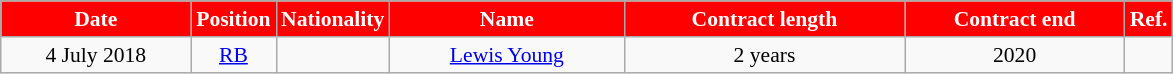<table class="wikitable"  style="text-align:center; font-size:90%; ">
<tr>
<th style="background:#FF0000; color:white; width:120px;">Date</th>
<th style="background:#FF0000; color:white; width:50px;">Position</th>
<th style="background:#FF0000; color:white; width:50px;">Nationality</th>
<th style="background:#FF0000; color:white; width:150px;">Name</th>
<th style="background:#FF0000; color:white; width:180px;">Contract length</th>
<th style="background:#FF0000; color:white; width:140px;">Contract end</th>
<th style="background:#FF0000; color:white; width:25px;">Ref.</th>
</tr>
<tr>
<td>4 July 2018</td>
<td><a href='#'>RB</a></td>
<td></td>
<td><a href='#'>Lewis Young</a></td>
<td>2 years</td>
<td>2020</td>
<td></td>
</tr>
</table>
